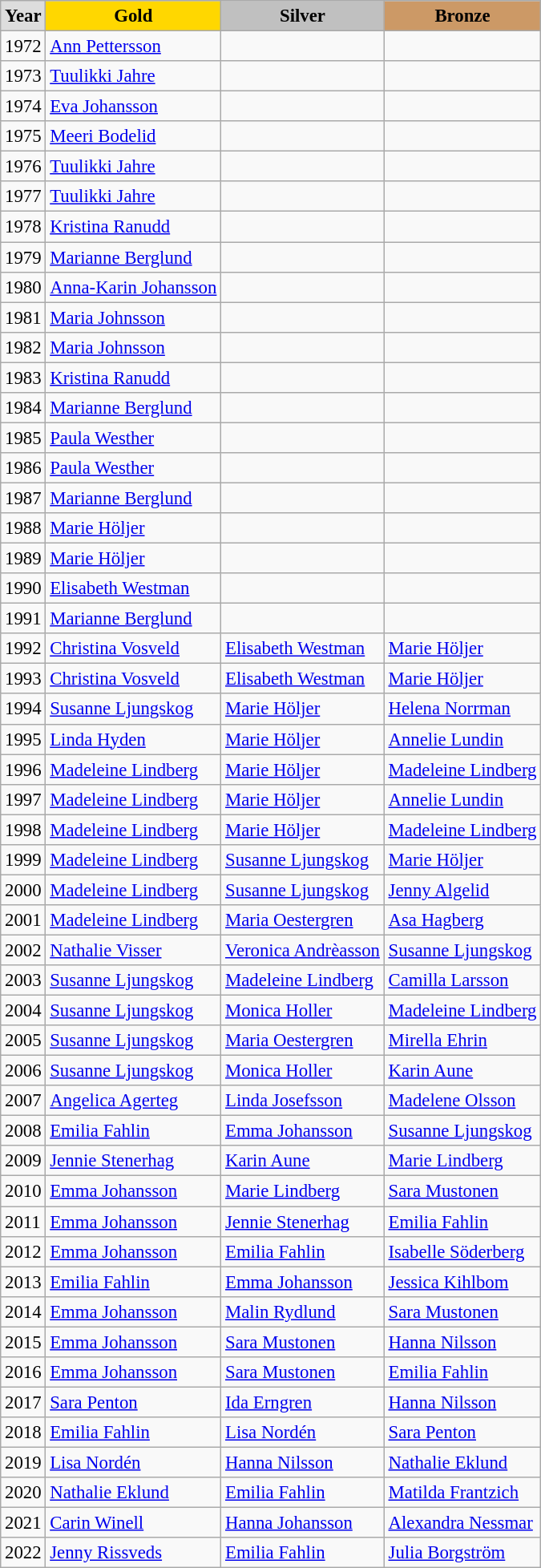<table class="wikitable sortable alternance" style="font-size:95%">
<tr style="text-align:center; background:#e4e4e4; font-weight:bold;">
<td style="background:#ddd; ">Year</td>
<td style="background:gold; ">Gold</td>
<td style="background:silver; ">Silver</td>
<td style="background:#c96; ">Bronze</td>
</tr>
<tr>
<td>1972</td>
<td><a href='#'>Ann Pettersson</a></td>
<td></td>
<td></td>
</tr>
<tr>
<td>1973</td>
<td><a href='#'>Tuulikki Jahre</a></td>
<td></td>
<td></td>
</tr>
<tr>
<td>1974</td>
<td><a href='#'>Eva Johansson</a></td>
<td></td>
<td></td>
</tr>
<tr>
<td>1975</td>
<td><a href='#'>Meeri Bodelid</a></td>
<td></td>
<td></td>
</tr>
<tr>
<td>1976</td>
<td><a href='#'>Tuulikki Jahre</a></td>
<td></td>
<td></td>
</tr>
<tr>
<td>1977</td>
<td><a href='#'>Tuulikki Jahre</a></td>
<td></td>
<td></td>
</tr>
<tr>
<td>1978</td>
<td><a href='#'>Kristina Ranudd</a></td>
<td></td>
<td></td>
</tr>
<tr>
<td>1979</td>
<td><a href='#'>Marianne Berglund</a></td>
<td></td>
<td></td>
</tr>
<tr>
<td>1980</td>
<td><a href='#'>Anna-Karin Johansson</a></td>
<td></td>
<td></td>
</tr>
<tr>
<td>1981</td>
<td><a href='#'>Maria Johnsson</a></td>
<td></td>
<td></td>
</tr>
<tr>
<td>1982</td>
<td><a href='#'>Maria Johnsson</a></td>
<td></td>
<td></td>
</tr>
<tr>
<td>1983</td>
<td><a href='#'>Kristina Ranudd</a></td>
<td></td>
<td></td>
</tr>
<tr>
<td>1984</td>
<td><a href='#'>Marianne Berglund</a></td>
<td></td>
<td></td>
</tr>
<tr>
<td>1985</td>
<td><a href='#'>Paula Westher</a></td>
<td></td>
<td></td>
</tr>
<tr>
<td>1986</td>
<td><a href='#'>Paula Westher</a></td>
<td></td>
<td></td>
</tr>
<tr>
<td>1987</td>
<td><a href='#'>Marianne Berglund</a></td>
<td></td>
<td></td>
</tr>
<tr>
<td>1988</td>
<td><a href='#'>Marie Höljer</a></td>
<td></td>
<td></td>
</tr>
<tr>
<td>1989</td>
<td><a href='#'>Marie Höljer</a></td>
<td></td>
<td></td>
</tr>
<tr>
<td>1990</td>
<td><a href='#'>Elisabeth Westman</a></td>
<td></td>
<td></td>
</tr>
<tr>
<td>1991</td>
<td><a href='#'>Marianne Berglund</a></td>
<td></td>
<td></td>
</tr>
<tr>
<td>1992</td>
<td><a href='#'>Christina Vosveld</a></td>
<td><a href='#'>Elisabeth Westman</a></td>
<td><a href='#'>Marie Höljer</a></td>
</tr>
<tr>
<td>1993</td>
<td><a href='#'>Christina Vosveld </a></td>
<td><a href='#'>Elisabeth Westman</a></td>
<td><a href='#'>Marie Höljer</a></td>
</tr>
<tr>
<td>1994</td>
<td><a href='#'>Susanne Ljungskog</a></td>
<td><a href='#'>Marie Höljer</a></td>
<td><a href='#'>Helena Norrman</a></td>
</tr>
<tr>
<td>1995</td>
<td><a href='#'>Linda Hyden</a></td>
<td><a href='#'>Marie Höljer</a></td>
<td><a href='#'>Annelie Lundin</a></td>
</tr>
<tr>
<td>1996</td>
<td><a href='#'>Madeleine Lindberg</a></td>
<td><a href='#'>Marie Höljer</a></td>
<td><a href='#'>Madeleine Lindberg</a></td>
</tr>
<tr>
<td>1997</td>
<td><a href='#'>Madeleine Lindberg</a></td>
<td><a href='#'>Marie Höljer</a></td>
<td><a href='#'>Annelie Lundin</a></td>
</tr>
<tr>
<td>1998</td>
<td><a href='#'>Madeleine Lindberg</a></td>
<td><a href='#'>Marie Höljer</a></td>
<td><a href='#'>Madeleine Lindberg</a></td>
</tr>
<tr>
<td>1999</td>
<td><a href='#'>Madeleine Lindberg</a></td>
<td><a href='#'>Susanne Ljungskog</a></td>
<td><a href='#'>Marie Höljer</a></td>
</tr>
<tr>
<td>2000</td>
<td><a href='#'>Madeleine Lindberg</a></td>
<td><a href='#'>Susanne Ljungskog</a></td>
<td><a href='#'>Jenny Algelid</a></td>
</tr>
<tr>
<td>2001</td>
<td><a href='#'>Madeleine Lindberg</a></td>
<td><a href='#'>Maria Oestergren</a></td>
<td><a href='#'>Asa Hagberg</a></td>
</tr>
<tr>
<td>2002</td>
<td><a href='#'>Nathalie Visser</a></td>
<td><a href='#'>Veronica Andrèasson</a></td>
<td><a href='#'>Susanne Ljungskog</a></td>
</tr>
<tr>
<td>2003</td>
<td><a href='#'>Susanne Ljungskog</a></td>
<td><a href='#'>Madeleine Lindberg</a></td>
<td><a href='#'>Camilla Larsson</a></td>
</tr>
<tr>
<td>2004</td>
<td><a href='#'>Susanne Ljungskog</a></td>
<td><a href='#'>Monica Holler</a></td>
<td><a href='#'>Madeleine Lindberg</a></td>
</tr>
<tr>
<td>2005</td>
<td><a href='#'>Susanne Ljungskog</a></td>
<td><a href='#'>Maria Oestergren</a></td>
<td><a href='#'>Mirella Ehrin</a></td>
</tr>
<tr>
<td>2006</td>
<td><a href='#'>Susanne Ljungskog</a></td>
<td><a href='#'>Monica Holler</a></td>
<td><a href='#'>Karin Aune</a></td>
</tr>
<tr>
<td>2007</td>
<td><a href='#'>Angelica Agerteg</a></td>
<td><a href='#'>Linda Josefsson</a></td>
<td><a href='#'>Madelene Olsson</a></td>
</tr>
<tr>
<td>2008</td>
<td><a href='#'>Emilia Fahlin</a></td>
<td><a href='#'>Emma Johansson</a></td>
<td><a href='#'>Susanne Ljungskog</a></td>
</tr>
<tr>
<td>2009</td>
<td><a href='#'>Jennie Stenerhag</a></td>
<td><a href='#'>Karin Aune</a></td>
<td><a href='#'>Marie Lindberg</a></td>
</tr>
<tr>
<td>2010</td>
<td><a href='#'>Emma Johansson</a></td>
<td><a href='#'>Marie Lindberg</a></td>
<td><a href='#'>Sara Mustonen</a></td>
</tr>
<tr>
<td>2011</td>
<td><a href='#'>Emma Johansson</a></td>
<td><a href='#'>Jennie Stenerhag</a></td>
<td><a href='#'>Emilia Fahlin</a></td>
</tr>
<tr>
<td>2012</td>
<td><a href='#'>Emma Johansson</a></td>
<td><a href='#'>Emilia Fahlin</a></td>
<td><a href='#'>Isabelle Söderberg</a></td>
</tr>
<tr>
<td>2013</td>
<td><a href='#'>Emilia Fahlin</a></td>
<td><a href='#'>Emma Johansson</a></td>
<td><a href='#'>Jessica Kihlbom</a></td>
</tr>
<tr>
<td>2014</td>
<td><a href='#'>Emma Johansson</a></td>
<td><a href='#'>Malin Rydlund</a></td>
<td><a href='#'>Sara Mustonen</a></td>
</tr>
<tr>
<td>2015</td>
<td><a href='#'>Emma Johansson</a></td>
<td><a href='#'>Sara Mustonen</a></td>
<td><a href='#'>Hanna Nilsson</a></td>
</tr>
<tr>
<td>2016</td>
<td><a href='#'>Emma Johansson</a></td>
<td><a href='#'>Sara Mustonen</a></td>
<td><a href='#'>Emilia Fahlin</a></td>
</tr>
<tr>
<td>2017</td>
<td><a href='#'>Sara Penton</a></td>
<td><a href='#'>Ida Erngren</a></td>
<td><a href='#'>Hanna Nilsson</a></td>
</tr>
<tr>
<td>2018</td>
<td><a href='#'>Emilia Fahlin</a></td>
<td><a href='#'>Lisa Nordén</a></td>
<td><a href='#'>Sara Penton</a></td>
</tr>
<tr>
<td>2019</td>
<td><a href='#'>Lisa Nordén</a></td>
<td><a href='#'>Hanna Nilsson</a></td>
<td><a href='#'>Nathalie Eklund</a></td>
</tr>
<tr>
<td>2020</td>
<td><a href='#'>Nathalie Eklund</a></td>
<td><a href='#'>Emilia Fahlin</a></td>
<td><a href='#'>Matilda Frantzich</a></td>
</tr>
<tr>
<td>2021</td>
<td><a href='#'>Carin Winell</a></td>
<td><a href='#'>Hanna Johansson</a></td>
<td><a href='#'>Alexandra Nessmar</a></td>
</tr>
<tr>
<td>2022</td>
<td><a href='#'>Jenny Rissveds</a></td>
<td><a href='#'>Emilia Fahlin</a></td>
<td><a href='#'>Julia Borgström</a></td>
</tr>
</table>
